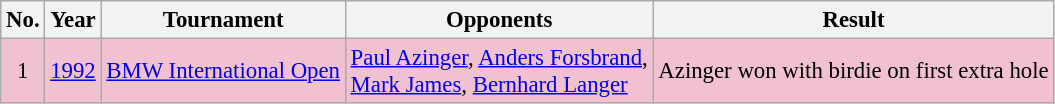<table class="wikitable" style="font-size:95%;">
<tr>
<th>No.</th>
<th>Year</th>
<th>Tournament</th>
<th>Opponents</th>
<th>Result</th>
</tr>
<tr style="background:#F2C1D1;">
<td align=center>1</td>
<td><a href='#'>1992</a></td>
<td><a href='#'>BMW International Open</a></td>
<td> <a href='#'>Paul Azinger</a>,  <a href='#'>Anders Forsbrand</a>,<br> <a href='#'>Mark James</a>,  <a href='#'>Bernhard Langer</a></td>
<td>Azinger won with birdie on first extra hole</td>
</tr>
</table>
